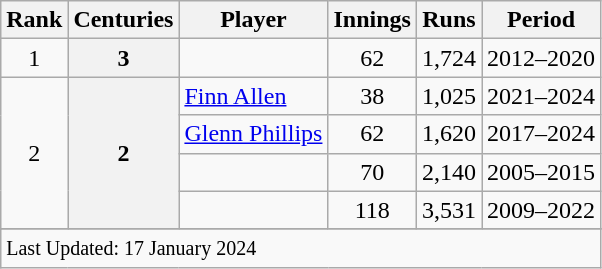<table class="wikitable plainrowheaders sortable">
<tr>
<th scope=col>Rank</th>
<th scope=col>Centuries</th>
<th scope=col>Player</th>
<th scope=col>Innings</th>
<th scope=col>Runs</th>
<th scope=col>Period</th>
</tr>
<tr>
<td align=center>1</td>
<th scope=row style=text-align:center;>3</th>
<td></td>
<td align=center>62</td>
<td align=center>1,724</td>
<td>2012–2020</td>
</tr>
<tr>
<td align=center rowspan=4>2</td>
<th scope=row style=text-align:center; rowspan=4>2</th>
<td><a href='#'>Finn Allen</a></td>
<td align=center>38</td>
<td align=center>1,025</td>
<td>2021–2024</td>
</tr>
<tr>
<td><a href='#'>Glenn Phillips</a></td>
<td align=center>62</td>
<td align=center>1,620</td>
<td>2017–2024</td>
</tr>
<tr>
<td></td>
<td align=center>70</td>
<td align=center>2,140</td>
<td>2005–2015</td>
</tr>
<tr>
<td></td>
<td align=center>118</td>
<td align=center>3,531</td>
<td>2009–2022</td>
</tr>
<tr>
</tr>
<tr class=sortbottom>
<td colspan=6><small>Last Updated: 17 January 2024</small></td>
</tr>
</table>
